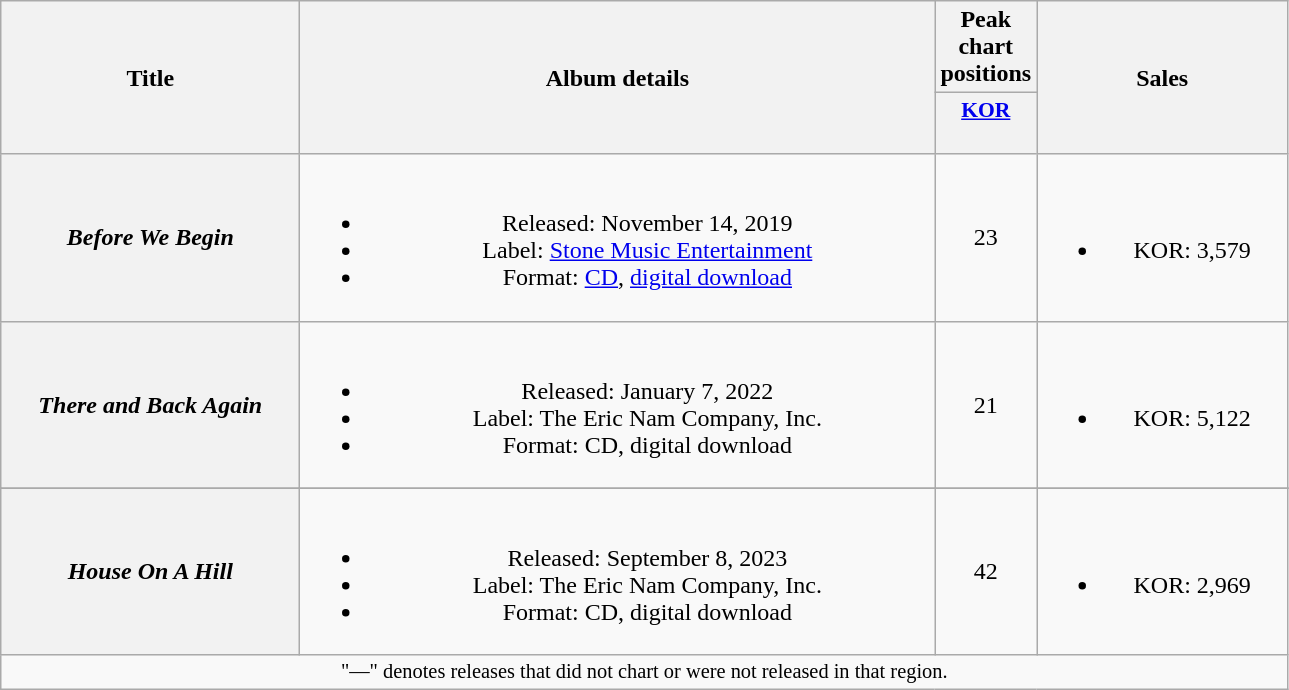<table class="wikitable plainrowheaders" style="text-align:center;">
<tr>
<th scope="col" rowspan="2" style="width:12em;">Title</th>
<th scope="col" rowspan="2" style="width:26em;">Album details</th>
<th scope="col" colspan="1">Peak chart positions</th>
<th scope="col" rowspan="2" style="width:10em;">Sales</th>
</tr>
<tr>
<th scope="col" style="width:3em;font-size:90%;"><a href='#'>KOR</a><br><br></th>
</tr>
<tr>
<th scope="row"><em>Before We Begin</em></th>
<td><br><ul><li>Released: November 14, 2019</li><li>Label: <a href='#'>Stone Music Entertainment</a></li><li>Format: <a href='#'>CD</a>, <a href='#'>digital download</a></li></ul></td>
<td>23</td>
<td><br><ul><li>KOR: 3,579</li></ul></td>
</tr>
<tr>
<th scope="row"><em>There and Back Again</em></th>
<td><br><ul><li>Released: January 7, 2022</li><li>Label: The Eric Nam Company, Inc.</li><li>Format: CD, digital download</li></ul></td>
<td>21</td>
<td><br><ul><li>KOR: 5,122</li></ul></td>
</tr>
<tr>
</tr>
<tr>
<th scope="row"><em>House On A Hill</em></th>
<td><br><ul><li>Released: September 8, 2023</li><li>Label: The Eric Nam Company, Inc.</li><li>Format: CD, digital download</li></ul></td>
<td>42</td>
<td><br><ul><li>KOR: 2,969</li></ul></td>
</tr>
<tr>
<td colspan="4" style="font-size:85%">"—" denotes releases that did not chart or were not released in that region.</td>
</tr>
</table>
